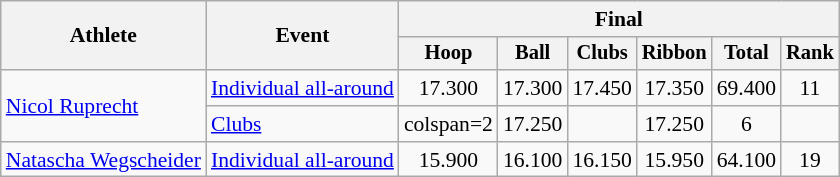<table class=wikitable style="font-size:90%">
<tr>
<th rowspan="2">Athlete</th>
<th rowspan="2">Event</th>
<th colspan=6>Final</th>
</tr>
<tr style="font-size:95%">
<th>Hoop</th>
<th>Ball</th>
<th>Clubs</th>
<th>Ribbon</th>
<th>Total</th>
<th>Rank</th>
</tr>
<tr align=center>
<td align=left rowspan=2><a href='#'>Nicol Ruprecht</a></td>
<td align=left><a href='#'>Individual all-around</a></td>
<td>17.300</td>
<td>17.300</td>
<td>17.450</td>
<td>17.350</td>
<td>69.400</td>
<td>11</td>
</tr>
<tr align=center>
<td align=left><a href='#'>Clubs</a></td>
<td>colspan=2 </td>
<td>17.250</td>
<td></td>
<td>17.250</td>
<td>6</td>
</tr>
<tr align=center>
<td align=left><a href='#'>Natascha Wegscheider</a></td>
<td align=left><a href='#'>Individual all-around</a></td>
<td>15.900</td>
<td>16.100</td>
<td>16.150</td>
<td>15.950</td>
<td>64.100</td>
<td>19</td>
</tr>
</table>
